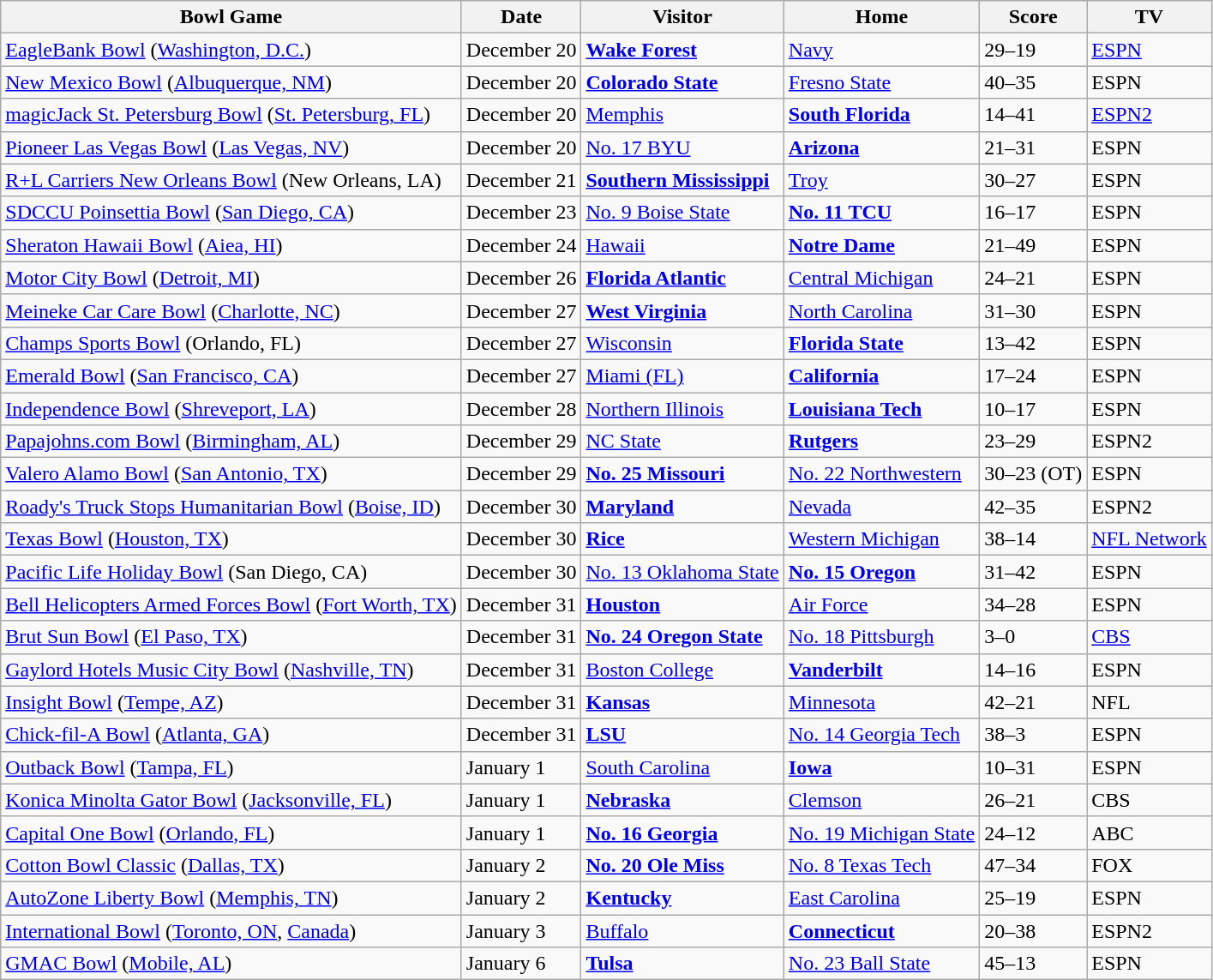<table class="wikitable">
<tr>
<th>Bowl Game</th>
<th>Date</th>
<th>Visitor</th>
<th>Home</th>
<th>Score</th>
<th>TV</th>
</tr>
<tr>
<td><a href='#'>EagleBank Bowl</a> (<a href='#'>Washington, D.C.</a>)</td>
<td>December 20</td>
<td><strong> <a href='#'>Wake Forest</a></strong></td>
<td><a href='#'>Navy</a></td>
<td>29–19</td>
<td><a href='#'>ESPN</a></td>
</tr>
<tr>
<td><a href='#'>New Mexico Bowl</a> (<a href='#'>Albuquerque, NM</a>)</td>
<td>December 20</td>
<td><strong><a href='#'>Colorado State</a></strong></td>
<td><a href='#'>Fresno State</a></td>
<td>40–35</td>
<td>ESPN</td>
</tr>
<tr>
<td><a href='#'>magicJack St. Petersburg Bowl</a> (<a href='#'>St. Petersburg, FL</a>)</td>
<td>December 20</td>
<td><a href='#'>Memphis</a></td>
<td><strong><a href='#'>South Florida</a></strong></td>
<td>14–41</td>
<td><a href='#'>ESPN2</a></td>
</tr>
<tr>
<td><a href='#'>Pioneer Las Vegas Bowl</a> (<a href='#'>Las Vegas, NV</a>)</td>
<td>December 20</td>
<td><a href='#'>No. 17 BYU</a></td>
<td><strong><a href='#'>Arizona</a></strong></td>
<td>21–31</td>
<td>ESPN</td>
</tr>
<tr>
<td><a href='#'>R+L Carriers New Orleans Bowl</a> (New Orleans, LA)</td>
<td>December 21</td>
<td><strong><a href='#'>Southern Mississippi</a></strong></td>
<td><a href='#'>Troy</a></td>
<td>30–27</td>
<td>ESPN</td>
</tr>
<tr>
<td><a href='#'>SDCCU Poinsettia Bowl</a> (<a href='#'>San Diego, CA</a>)</td>
<td>December 23</td>
<td><a href='#'>No. 9 Boise State</a></td>
<td><strong><a href='#'>No. 11 TCU</a></strong></td>
<td>16–17</td>
<td>ESPN</td>
</tr>
<tr>
<td><a href='#'>Sheraton Hawaii Bowl</a> (<a href='#'>Aiea, HI</a>)</td>
<td>December 24</td>
<td><a href='#'>Hawaii</a></td>
<td><strong><a href='#'>Notre Dame</a></strong></td>
<td>21–49</td>
<td>ESPN</td>
</tr>
<tr>
<td><a href='#'>Motor City Bowl</a> (<a href='#'>Detroit, MI</a>)</td>
<td>December 26</td>
<td><strong><a href='#'>Florida Atlantic</a></strong></td>
<td><a href='#'>Central Michigan</a></td>
<td>24–21</td>
<td>ESPN</td>
</tr>
<tr>
<td><a href='#'>Meineke Car Care Bowl</a> (<a href='#'>Charlotte, NC</a>)</td>
<td>December 27</td>
<td><strong><a href='#'>West Virginia</a></strong></td>
<td><a href='#'>North Carolina</a></td>
<td>31–30</td>
<td>ESPN</td>
</tr>
<tr>
<td><a href='#'>Champs Sports Bowl</a> (Orlando, FL)</td>
<td>December 27</td>
<td><a href='#'>Wisconsin</a></td>
<td><strong><a href='#'>Florida State</a></strong></td>
<td>13–42</td>
<td>ESPN</td>
</tr>
<tr>
<td><a href='#'>Emerald Bowl</a> (<a href='#'>San Francisco, CA</a>)</td>
<td>December 27</td>
<td><a href='#'>Miami (FL)</a></td>
<td><strong><a href='#'>California</a></strong></td>
<td>17–24</td>
<td>ESPN</td>
</tr>
<tr>
<td><a href='#'>Independence Bowl</a> (<a href='#'>Shreveport, LA</a>)</td>
<td>December 28</td>
<td><a href='#'>Northern Illinois</a></td>
<td><strong> <a href='#'>Louisiana Tech</a></strong></td>
<td>10–17</td>
<td>ESPN</td>
</tr>
<tr>
<td><a href='#'>Papajohns.com Bowl</a> (<a href='#'>Birmingham, AL</a>)</td>
<td>December 29</td>
<td><a href='#'>NC State</a></td>
<td><strong><a href='#'>Rutgers</a></strong></td>
<td>23–29</td>
<td>ESPN2</td>
</tr>
<tr>
<td><a href='#'>Valero Alamo Bowl</a> (<a href='#'>San Antonio, TX</a>)</td>
<td>December 29</td>
<td><strong><a href='#'>No. 25 Missouri</a></strong></td>
<td><a href='#'>No. 22 Northwestern</a></td>
<td>30–23 (OT)</td>
<td>ESPN</td>
</tr>
<tr>
<td><a href='#'>Roady's Truck Stops Humanitarian Bowl</a> (<a href='#'>Boise, ID</a>)</td>
<td>December 30</td>
<td><strong><a href='#'>Maryland</a></strong></td>
<td><a href='#'>Nevada</a></td>
<td>42–35</td>
<td>ESPN2</td>
</tr>
<tr>
<td><a href='#'>Texas Bowl</a> (<a href='#'>Houston, TX</a>)</td>
<td>December 30</td>
<td><strong><a href='#'>Rice</a></strong></td>
<td><a href='#'>Western Michigan</a></td>
<td>38–14</td>
<td><a href='#'>NFL Network</a></td>
</tr>
<tr>
<td><a href='#'>Pacific Life Holiday Bowl</a> (San Diego, CA)</td>
<td>December 30</td>
<td><a href='#'>No. 13 Oklahoma State</a></td>
<td><strong><a href='#'>No. 15 Oregon</a></strong></td>
<td>31–42</td>
<td>ESPN</td>
</tr>
<tr>
<td><a href='#'>Bell Helicopters Armed Forces Bowl</a> (<a href='#'>Fort Worth, TX</a>)</td>
<td>December 31</td>
<td><strong><a href='#'>Houston</a></strong></td>
<td><a href='#'>Air Force</a></td>
<td>34–28</td>
<td>ESPN</td>
</tr>
<tr>
<td><a href='#'>Brut Sun Bowl</a> (<a href='#'>El Paso, TX</a>)</td>
<td>December 31</td>
<td><strong><a href='#'>No. 24 Oregon State</a></strong></td>
<td><a href='#'>No. 18 Pittsburgh</a></td>
<td>3–0</td>
<td><a href='#'>CBS</a></td>
</tr>
<tr>
<td><a href='#'>Gaylord Hotels Music City Bowl</a> (<a href='#'>Nashville, TN</a>)</td>
<td>December 31</td>
<td><a href='#'>Boston College</a></td>
<td><strong><a href='#'>Vanderbilt</a></strong></td>
<td>14–16</td>
<td>ESPN</td>
</tr>
<tr>
<td><a href='#'>Insight Bowl</a> (<a href='#'>Tempe, AZ</a>)</td>
<td>December 31</td>
<td><strong><a href='#'>Kansas</a></strong></td>
<td><a href='#'>Minnesota</a></td>
<td>42–21</td>
<td>NFL</td>
</tr>
<tr>
<td><a href='#'>Chick-fil-A Bowl</a> (<a href='#'>Atlanta, GA</a>)</td>
<td>December 31</td>
<td><strong><a href='#'>LSU</a></strong></td>
<td><a href='#'>No. 14 Georgia Tech</a></td>
<td>38–3</td>
<td>ESPN</td>
</tr>
<tr>
<td><a href='#'>Outback Bowl</a> (<a href='#'>Tampa, FL</a>)</td>
<td>January 1</td>
<td><a href='#'>South Carolina</a></td>
<td><strong><a href='#'>Iowa</a></strong></td>
<td>10–31</td>
<td>ESPN</td>
</tr>
<tr>
<td><a href='#'>Konica Minolta Gator Bowl</a> (<a href='#'>Jacksonville, FL</a>)</td>
<td>January 1</td>
<td><strong><a href='#'>Nebraska</a></strong></td>
<td><a href='#'>Clemson</a></td>
<td>26–21</td>
<td>CBS</td>
</tr>
<tr>
<td><a href='#'>Capital One Bowl</a> (<a href='#'>Orlando, FL</a>)</td>
<td>January 1</td>
<td><strong><a href='#'>No. 16 Georgia</a></strong></td>
<td><a href='#'>No. 19 Michigan State</a></td>
<td>24–12</td>
<td>ABC</td>
</tr>
<tr>
<td><a href='#'>Cotton Bowl Classic</a> (<a href='#'>Dallas, TX</a>)</td>
<td>January 2</td>
<td><strong><a href='#'>No. 20 Ole Miss</a></strong></td>
<td><a href='#'>No. 8 Texas Tech</a></td>
<td>47–34</td>
<td>FOX</td>
</tr>
<tr>
<td><a href='#'>AutoZone Liberty Bowl</a> (<a href='#'>Memphis, TN</a>)</td>
<td>January 2</td>
<td><strong><a href='#'>Kentucky</a></strong></td>
<td><a href='#'>East Carolina</a></td>
<td>25–19</td>
<td>ESPN</td>
</tr>
<tr>
<td><a href='#'>International Bowl</a> (<a href='#'>Toronto, ON</a>, <a href='#'>Canada</a>)</td>
<td>January 3</td>
<td><a href='#'>Buffalo</a></td>
<td><strong><a href='#'>Connecticut</a></strong></td>
<td>20–38</td>
<td>ESPN2</td>
</tr>
<tr>
<td><a href='#'>GMAC Bowl</a> (<a href='#'>Mobile, AL</a>)</td>
<td>January 6</td>
<td><strong><a href='#'>Tulsa</a></strong></td>
<td><a href='#'>No. 23 Ball State</a></td>
<td>45–13</td>
<td>ESPN</td>
</tr>
</table>
